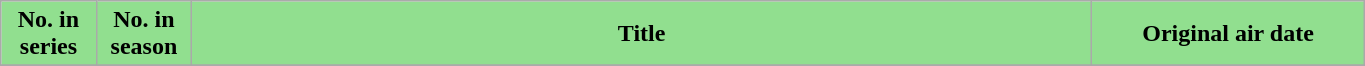<table class="wikitable plainrowheaders" style="width:72%;">
<tr>
<th scope="col" style="background-color: #91DF8F; color: #000000;" width=7%>No. in<br>series</th>
<th scope="col" style="background-color: #91DF8F; color: #000000;" width=7%>No. in<br>season</th>
<th scope="col" style="background-color: #91DF8F; color: #000000;">Title</th>
<th scope="col" style="background-color: #91DF8F; color: #000000;" width=20%>Original air date</th>
</tr>
<tr>
</tr>
</table>
